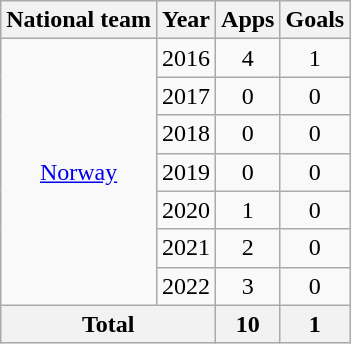<table class="wikitable" style="text-align:center">
<tr>
<th>National team</th>
<th>Year</th>
<th>Apps</th>
<th>Goals</th>
</tr>
<tr>
<td rowspan="7"><a href='#'>Norway</a></td>
<td>2016</td>
<td>4</td>
<td>1</td>
</tr>
<tr>
<td>2017</td>
<td>0</td>
<td>0</td>
</tr>
<tr>
<td>2018</td>
<td>0</td>
<td>0</td>
</tr>
<tr>
<td>2019</td>
<td>0</td>
<td>0</td>
</tr>
<tr>
<td>2020</td>
<td>1</td>
<td>0</td>
</tr>
<tr>
<td>2021</td>
<td>2</td>
<td>0</td>
</tr>
<tr>
<td>2022</td>
<td>3</td>
<td>0</td>
</tr>
<tr>
<th colspan="2">Total</th>
<th>10</th>
<th>1</th>
</tr>
</table>
